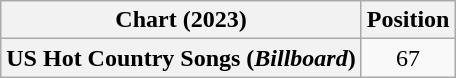<table class="wikitable sortable plainrowheaders" style="text-align:center">
<tr>
<th scope="col">Chart (2023)</th>
<th scope="col">Position</th>
</tr>
<tr>
<th scope="row">US Hot Country Songs (<em>Billboard</em>)</th>
<td>67</td>
</tr>
</table>
